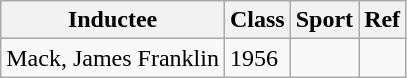<table class="wikitable sortable">
<tr>
<th>Inductee</th>
<th>Class</th>
<th>Sport</th>
<th>Ref</th>
</tr>
<tr>
<td>Mack, James Franklin</td>
<td>1956</td>
<td></td>
<td></td>
</tr>
</table>
